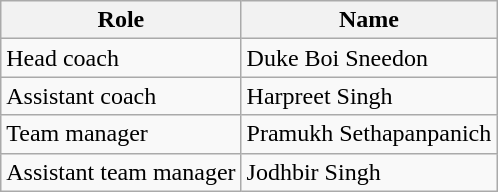<table class="wikitable">
<tr>
<th style="background: text-align:center;">Role</th>
<th style="background:  text-align:center;">Name</th>
</tr>
<tr>
<td>Head coach</td>
<td> Duke Boi Sneedon</td>
</tr>
<tr>
<td>Assistant coach</td>
<td> Harpreet Singh</td>
</tr>
<tr>
<td>Team manager</td>
<td> Pramukh Sethapanpanich</td>
</tr>
<tr>
<td>Assistant team manager</td>
<td> Jodhbir Singh</td>
</tr>
</table>
